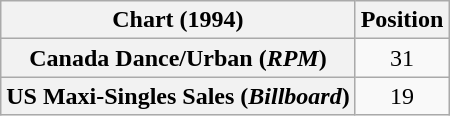<table class="wikitable plainrowheaders" style="text-align:center">
<tr>
<th>Chart (1994)</th>
<th>Position</th>
</tr>
<tr>
<th scope="row">Canada Dance/Urban (<em>RPM</em>)</th>
<td>31</td>
</tr>
<tr>
<th scope="row">US Maxi-Singles Sales (<em>Billboard</em>)</th>
<td>19</td>
</tr>
</table>
